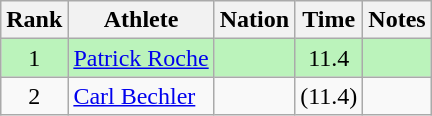<table class="wikitable sortable" style="text-align:center">
<tr>
<th>Rank</th>
<th>Athlete</th>
<th>Nation</th>
<th>Time</th>
<th>Notes</th>
</tr>
<tr style="background:#bbf3bb;">
<td>1</td>
<td align=left><a href='#'>Patrick Roche</a></td>
<td align=left></td>
<td>11.4</td>
<td></td>
</tr>
<tr>
<td>2</td>
<td align=left><a href='#'>Carl Bechler</a></td>
<td align=left></td>
<td>(11.4)</td>
<td></td>
</tr>
</table>
